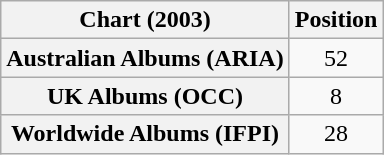<table class="wikitable sortable plainrowheaders" style="text-align:center">
<tr>
<th>Chart (2003)</th>
<th>Position</th>
</tr>
<tr>
<th scope="row">Australian Albums (ARIA)</th>
<td>52</td>
</tr>
<tr>
<th scope="row">UK Albums (OCC)</th>
<td>8</td>
</tr>
<tr>
<th scope="row">Worldwide Albums (IFPI)</th>
<td>28</td>
</tr>
</table>
